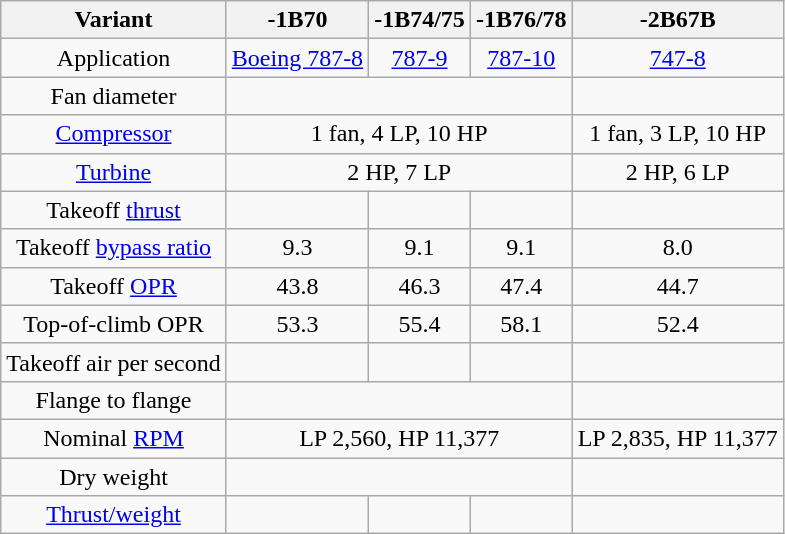<table class="wikitable" style="text-align: center;">
<tr>
<th>Variant</th>
<th>-1B70</th>
<th>-1B74/75</th>
<th>-1B76/78</th>
<th>-2B67B</th>
</tr>
<tr>
<td>Application</td>
<td><a href='#'>Boeing 787-8</a></td>
<td><a href='#'>787-9</a></td>
<td><a href='#'>787-10</a></td>
<td><a href='#'>747-8</a></td>
</tr>
<tr>
<td>Fan diameter</td>
<td colspan=3></td>
<td></td>
</tr>
<tr>
<td><a href='#'>Compressor</a></td>
<td colspan="3">1 fan, 4 LP, 10 HP</td>
<td>1 fan, 3 LP, 10 HP</td>
</tr>
<tr>
<td><a href='#'>Turbine</a></td>
<td colspan="3">2 HP, 7 LP</td>
<td>2 HP, 6 LP</td>
</tr>
<tr>
<td>Takeoff <a href='#'>thrust</a></td>
<td></td>
<td></td>
<td></td>
<td></td>
</tr>
<tr>
<td>Takeoff <a href='#'>bypass ratio</a></td>
<td>9.3</td>
<td>9.1</td>
<td>9.1</td>
<td>8.0</td>
</tr>
<tr>
<td>Takeoff <a href='#'>OPR</a></td>
<td>43.8</td>
<td>46.3</td>
<td>47.4</td>
<td>44.7</td>
</tr>
<tr>
<td>Top-of-climb OPR</td>
<td>53.3</td>
<td>55.4</td>
<td>58.1</td>
<td>52.4</td>
</tr>
<tr>
<td>Takeoff air per second</td>
<td></td>
<td></td>
<td></td>
<td></td>
</tr>
<tr>
<td>Flange to flange</td>
<td colspan=3></td>
<td></td>
</tr>
<tr>
<td>Nominal <a href='#'>RPM</a></td>
<td colspan="3">LP 2,560, HP 11,377</td>
<td>LP 2,835, HP 11,377</td>
</tr>
<tr>
<td>Dry weight</td>
<td colspan=3></td>
<td></td>
</tr>
<tr>
<td><a href='#'>Thrust/weight</a></td>
<td></td>
<td></td>
<td></td>
<td></td>
</tr>
</table>
